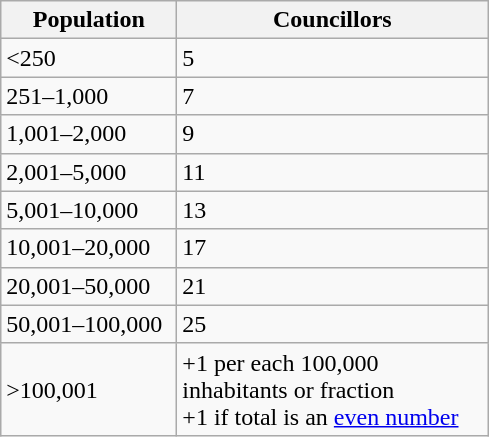<table class="wikitable" style="text-align:left;">
<tr>
<th width="110">Population</th>
<th width="200">Councillors</th>
</tr>
<tr>
<td><250</td>
<td>5</td>
</tr>
<tr>
<td>251–1,000</td>
<td>7</td>
</tr>
<tr>
<td>1,001–2,000</td>
<td>9</td>
</tr>
<tr>
<td>2,001–5,000</td>
<td>11</td>
</tr>
<tr>
<td>5,001–10,000</td>
<td>13</td>
</tr>
<tr>
<td>10,001–20,000</td>
<td>17</td>
</tr>
<tr>
<td>20,001–50,000</td>
<td>21</td>
</tr>
<tr>
<td>50,001–100,000</td>
<td>25</td>
</tr>
<tr>
<td>>100,001</td>
<td>+1 per each 100,000 inhabitants or fraction<br>+1 if total is an <a href='#'>even number</a></td>
</tr>
</table>
